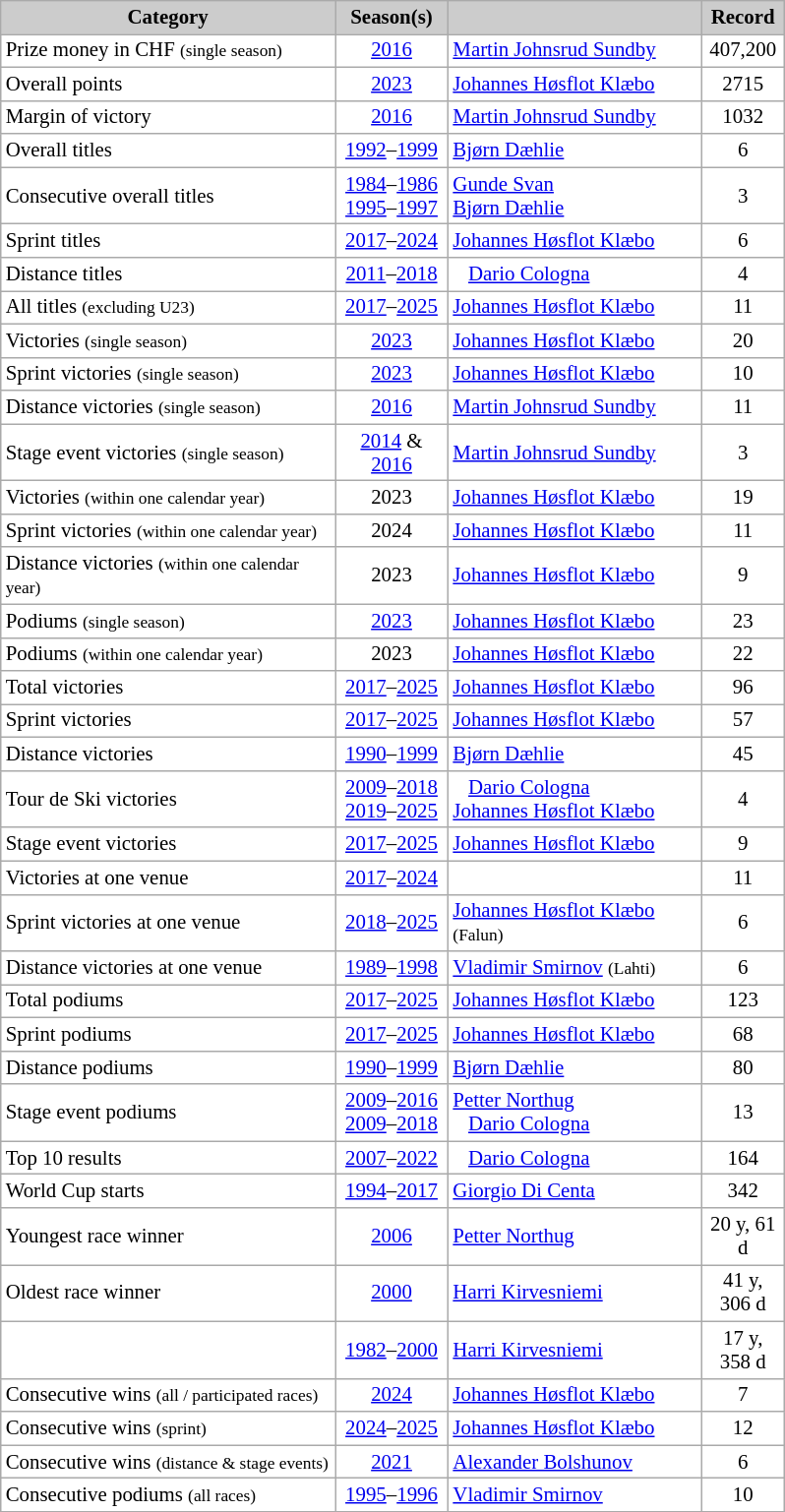<table class="wikitable sortable" style="font-size:87%; text-align:left; border:grey solid 1px; border-collapse:collapse; background:#ffffff">
<tr style="background:#ccc; text-align:center;">
<th style="background-color: #ccc;" width="220">Category</th>
<th style="background-color: #ccc;" width="70">Season(s)</th>
<th style="background-color: #ccc;" width="165"></th>
<th style="background-color: #ccc;" width="50">Record</th>
</tr>
<tr>
<td>Prize money in CHF <small>(single season)</small></td>
<td align=center><a href='#'>2016</a></td>
<td> <a href='#'>Martin Johnsrud Sundby</a></td>
<td align=center>407,200</td>
</tr>
<tr>
<td>Overall points</td>
<td align=center><a href='#'>2023</a></td>
<td> <a href='#'>Johannes Høsflot Klæbo</a></td>
<td align=center>2715</td>
</tr>
<tr>
<td>Margin of victory</td>
<td align=center><a href='#'>2016</a></td>
<td> <a href='#'>Martin Johnsrud Sundby</a></td>
<td align=center>1032</td>
</tr>
<tr>
<td>Overall titles</td>
<td align=center><a href='#'>1992</a>–<a href='#'>1999</a></td>
<td> <a href='#'>Bjørn Dæhlie</a></td>
<td align=center>6</td>
</tr>
<tr>
<td>Consecutive overall titles</td>
<td align=center><a href='#'>1984</a>–<a href='#'>1986</a><br><a href='#'>1995</a>–<a href='#'>1997</a></td>
<td> <a href='#'>Gunde Svan</a><br> <a href='#'>Bjørn Dæhlie</a></td>
<td align=center>3</td>
</tr>
<tr>
<td>Sprint titles</td>
<td align=center><a href='#'>2017</a>–<a href='#'>2024</a></td>
<td> <a href='#'>Johannes Høsflot Klæbo</a></td>
<td align=center>6</td>
</tr>
<tr>
<td>Distance titles</td>
<td align=center><a href='#'>2011</a>–<a href='#'>2018</a></td>
<td>   <a href='#'>Dario Cologna</a></td>
<td align=center>4</td>
</tr>
<tr>
<td>All titles <small>(excluding U23)</small></td>
<td align=center><a href='#'>2017</a>–<a href='#'>2025</a></td>
<td> <a href='#'>Johannes Høsflot Klæbo</a></td>
<td align=center>11</td>
</tr>
<tr>
<td>Victories <small>(single season)</small></td>
<td align=center><a href='#'>2023</a></td>
<td> <a href='#'>Johannes Høsflot Klæbo</a></td>
<td align=center>20</td>
</tr>
<tr>
<td>Sprint victories <small>(single season)</small></td>
<td align=center><a href='#'>2023</a></td>
<td> <a href='#'>Johannes Høsflot Klæbo</a></td>
<td align=center>10</td>
</tr>
<tr>
<td>Distance victories <small>(single season)</small></td>
<td align=center><a href='#'>2016</a></td>
<td> <a href='#'>Martin Johnsrud Sundby</a></td>
<td align=center>11</td>
</tr>
<tr>
<td>Stage event victories <small>(single season)</small></td>
<td align=center><a href='#'>2014</a> & <a href='#'>2016</a></td>
<td> <a href='#'>Martin Johnsrud Sundby</a></td>
<td align=center>3</td>
</tr>
<tr>
<td>Victories <small>(within one calendar year)</small></td>
<td align=center>2023</td>
<td> <a href='#'>Johannes Høsflot Klæbo</a></td>
<td align=center>19</td>
</tr>
<tr>
<td>Sprint victories <small>(within one calendar year)</small></td>
<td align=center>2024</td>
<td> <a href='#'>Johannes Høsflot Klæbo</a></td>
<td align=center>11</td>
</tr>
<tr>
<td>Distance victories <small>(within one calendar year)</small></td>
<td align=center>2023</td>
<td> <a href='#'>Johannes Høsflot Klæbo</a></td>
<td align=center>9</td>
</tr>
<tr>
<td>Podiums <small>(single season)</small></td>
<td align=center><a href='#'>2023</a></td>
<td> <a href='#'>Johannes Høsflot Klæbo</a></td>
<td align=center>23</td>
</tr>
<tr>
<td>Podiums <small>(within one calendar year)</small></td>
<td align=center>2023</td>
<td> <a href='#'>Johannes Høsflot Klæbo</a></td>
<td align=center>22</td>
</tr>
<tr>
<td>Total victories</td>
<td align=center><a href='#'>2017</a>–<a href='#'>2025</a></td>
<td> <a href='#'>Johannes Høsflot Klæbo</a></td>
<td align=center>96</td>
</tr>
<tr>
<td>Sprint victories</td>
<td align=center><a href='#'>2017</a>–<a href='#'>2025</a></td>
<td> <a href='#'>Johannes Høsflot Klæbo</a></td>
<td align=center>57</td>
</tr>
<tr>
<td>Distance victories</td>
<td align=center><a href='#'>1990</a>–<a href='#'>1999</a></td>
<td> <a href='#'>Bjørn Dæhlie</a></td>
<td align=center>45</td>
</tr>
<tr>
<td>Tour de Ski victories</td>
<td align=center><a href='#'>2009</a>–<a href='#'>2018</a><br><a href='#'>2019</a>–<a href='#'>2025</a></td>
<td>   <a href='#'>Dario Cologna</a><br> <a href='#'>Johannes Høsflot Klæbo</a></td>
<td align=center>4</td>
</tr>
<tr>
<td>Stage event victories</td>
<td align=center><a href='#'>2017</a>–<a href='#'>2025</a></td>
<td> <a href='#'>Johannes Høsflot Klæbo</a></td>
<td align=center>9</td>
</tr>
<tr>
<td>Victories at one venue</td>
<td align=center><a href='#'>2017</a>–<a href='#'>2024</a></td>
<td></td>
<td align=center>11</td>
</tr>
<tr>
<td>Sprint victories at one venue</td>
<td align=center><a href='#'>2018</a>–<a href='#'>2025</a></td>
<td> <a href='#'>Johannes Høsflot Klæbo</a> <small>(Falun)</small></td>
<td align=center>6</td>
</tr>
<tr>
<td>Distance victories at one venue</td>
<td align=center><a href='#'>1989</a>–<a href='#'>1998</a></td>
<td> <a href='#'>Vladimir Smirnov</a> <small>(Lahti)</small></td>
<td align=center>6</td>
</tr>
<tr>
<td>Total podiums</td>
<td align=center><a href='#'>2017</a>–<a href='#'>2025</a></td>
<td> <a href='#'>Johannes Høsflot Klæbo</a></td>
<td align=center>123</td>
</tr>
<tr>
<td>Sprint podiums</td>
<td align=center><a href='#'>2017</a>–<a href='#'>2025</a></td>
<td> <a href='#'>Johannes Høsflot Klæbo</a></td>
<td align=center>68</td>
</tr>
<tr>
<td>Distance podiums</td>
<td align=center><a href='#'>1990</a>–<a href='#'>1999</a></td>
<td> <a href='#'>Bjørn Dæhlie</a></td>
<td align=center>80</td>
</tr>
<tr>
<td>Stage event podiums</td>
<td align=center><a href='#'>2009</a>–<a href='#'>2016</a><br><a href='#'>2009</a>–<a href='#'>2018</a></td>
<td> <a href='#'>Petter Northug</a><br>   <a href='#'>Dario Cologna</a></td>
<td align=center>13</td>
</tr>
<tr>
<td>Top 10 results</td>
<td align=center><a href='#'>2007</a>–<a href='#'>2022</a></td>
<td>   <a href='#'>Dario Cologna</a></td>
<td align=center>164</td>
</tr>
<tr>
<td>World Cup starts</td>
<td align=center><a href='#'>1994</a>–<a href='#'>2017</a></td>
<td> <a href='#'>Giorgio Di Centa</a></td>
<td align=center>342 </td>
</tr>
<tr>
<td>Youngest race winner</td>
<td align=center><a href='#'>2006</a></td>
<td> <a href='#'>Petter Northug</a></td>
<td align=center>20 y, 61 d</td>
</tr>
<tr>
<td>Oldest race winner</td>
<td align=center><a href='#'>2000</a></td>
<td> <a href='#'>Harri Kirvesniemi</a></td>
<td align=center>41 y, 306 d</td>
</tr>
<tr>
<td></td>
<td align=center><a href='#'>1982</a>–<a href='#'>2000</a></td>
<td> <a href='#'>Harri Kirvesniemi</a></td>
<td align=center>17 y, 358 d</td>
</tr>
<tr>
<td>Consecutive wins <small>(all / participated races)</small></td>
<td align=center><a href='#'>2024</a></td>
<td> <a href='#'>Johannes Høsflot Klæbo</a></td>
<td align=center>7</td>
</tr>
<tr>
<td>Consecutive wins <small>(sprint)</small></td>
<td align=center><a href='#'>2024</a>–<a href='#'>2025</a></td>
<td> <a href='#'>Johannes Høsflot Klæbo</a></td>
<td align=center>12</td>
</tr>
<tr>
<td>Consecutive wins <small>(distance & stage events)</small></td>
<td align=center><a href='#'>2021</a></td>
<td> <a href='#'>Alexander Bolshunov</a></td>
<td align=center>6</td>
</tr>
<tr>
<td>Consecutive podiums <small>(all races)</small></td>
<td align=center><a href='#'>1995</a>–<a href='#'>1996</a></td>
<td> <a href='#'>Vladimir Smirnov</a></td>
<td align=center>10</td>
</tr>
</table>
